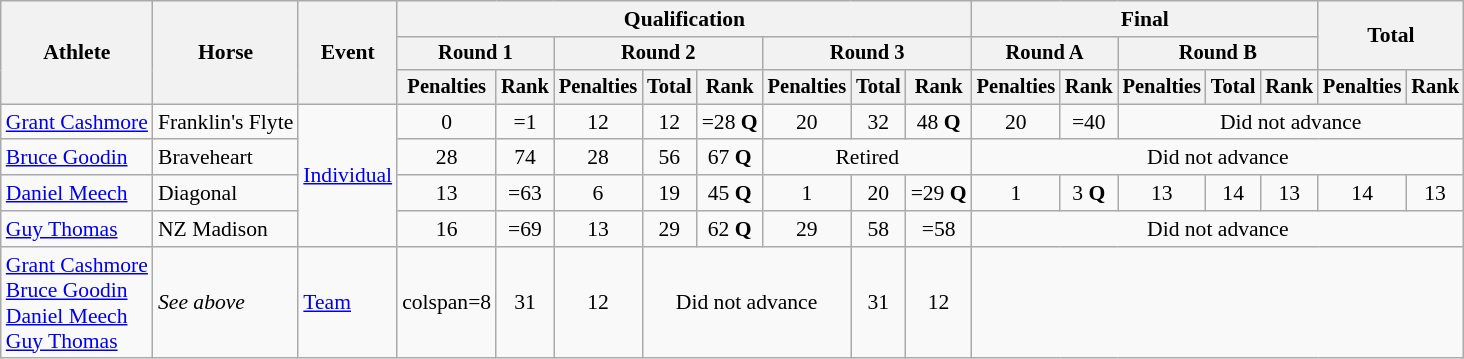<table class="wikitable" style="font-size:90%">
<tr>
<th rowspan="3">Athlete</th>
<th rowspan="3">Horse</th>
<th rowspan="3">Event</th>
<th colspan="8">Qualification</th>
<th colspan="5">Final</th>
<th rowspan=2 colspan="2">Total</th>
</tr>
<tr style="font-size:95%">
<th colspan="2">Round 1</th>
<th colspan="3">Round 2</th>
<th colspan="3">Round 3</th>
<th colspan="2">Round A</th>
<th colspan="3">Round B</th>
</tr>
<tr style="font-size:95%">
<th>Penalties</th>
<th>Rank</th>
<th>Penalties</th>
<th>Total</th>
<th>Rank</th>
<th>Penalties</th>
<th>Total</th>
<th>Rank</th>
<th>Penalties</th>
<th>Rank</th>
<th>Penalties</th>
<th>Total</th>
<th>Rank</th>
<th>Penalties</th>
<th>Rank</th>
</tr>
<tr align=center>
<td align=left><a href='#'>Grant Cashmore</a></td>
<td align=left>Franklin's Flyte</td>
<td align=left rowspan=4><a href='#'>Individual</a></td>
<td>0</td>
<td>=1</td>
<td>12</td>
<td>12</td>
<td>=28 <strong>Q</strong></td>
<td>20</td>
<td>32</td>
<td>48 <strong>Q</strong></td>
<td>20</td>
<td>=40</td>
<td colspan=5>Did not advance</td>
</tr>
<tr align=center>
<td align=left><a href='#'>Bruce Goodin</a></td>
<td align=left>Braveheart</td>
<td>28</td>
<td>74</td>
<td>28</td>
<td>56</td>
<td>67 <strong>Q</strong></td>
<td colspan=3>Retired</td>
<td colspan=7>Did not advance</td>
</tr>
<tr align=center>
<td align=left><a href='#'>Daniel Meech</a></td>
<td align=left>Diagonal</td>
<td>13</td>
<td>=63</td>
<td>6</td>
<td>19</td>
<td>45 <strong>Q</strong></td>
<td>1</td>
<td>20</td>
<td>=29 <strong>Q</strong></td>
<td>1</td>
<td>3 <strong>Q</strong></td>
<td>13</td>
<td>14</td>
<td>13</td>
<td>14</td>
<td>13</td>
</tr>
<tr align=center>
<td align=left><a href='#'>Guy Thomas</a></td>
<td align=left>NZ Madison</td>
<td>16</td>
<td>=69</td>
<td>13</td>
<td>29</td>
<td>62 <strong>Q</strong></td>
<td>29</td>
<td>58</td>
<td>=58</td>
<td colspan=7>Did not advance</td>
</tr>
<tr align=center>
<td align=left><a href='#'>Grant Cashmore</a><br><a href='#'>Bruce Goodin</a><br><a href='#'>Daniel Meech</a><br><a href='#'>Guy Thomas</a></td>
<td align=left><em>See above</em></td>
<td align=left><a href='#'>Team</a></td>
<td>colspan=8 </td>
<td>31</td>
<td>12</td>
<td colspan=3>Did not advance</td>
<td>31</td>
<td>12</td>
</tr>
</table>
